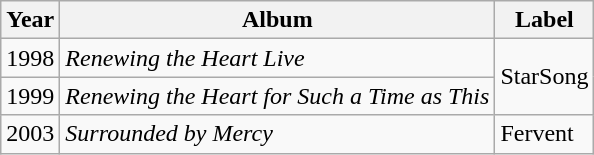<table class="wikitable">
<tr>
<th>Year</th>
<th>Album</th>
<th>Label</th>
</tr>
<tr>
<td>1998</td>
<td><em>Renewing the Heart Live</em></td>
<td rowspan=2>StarSong</td>
</tr>
<tr>
<td>1999</td>
<td><em>Renewing the Heart for Such a Time as This</em></td>
</tr>
<tr>
<td>2003</td>
<td><em>Surrounded by Mercy</em></td>
<td>Fervent</td>
</tr>
</table>
